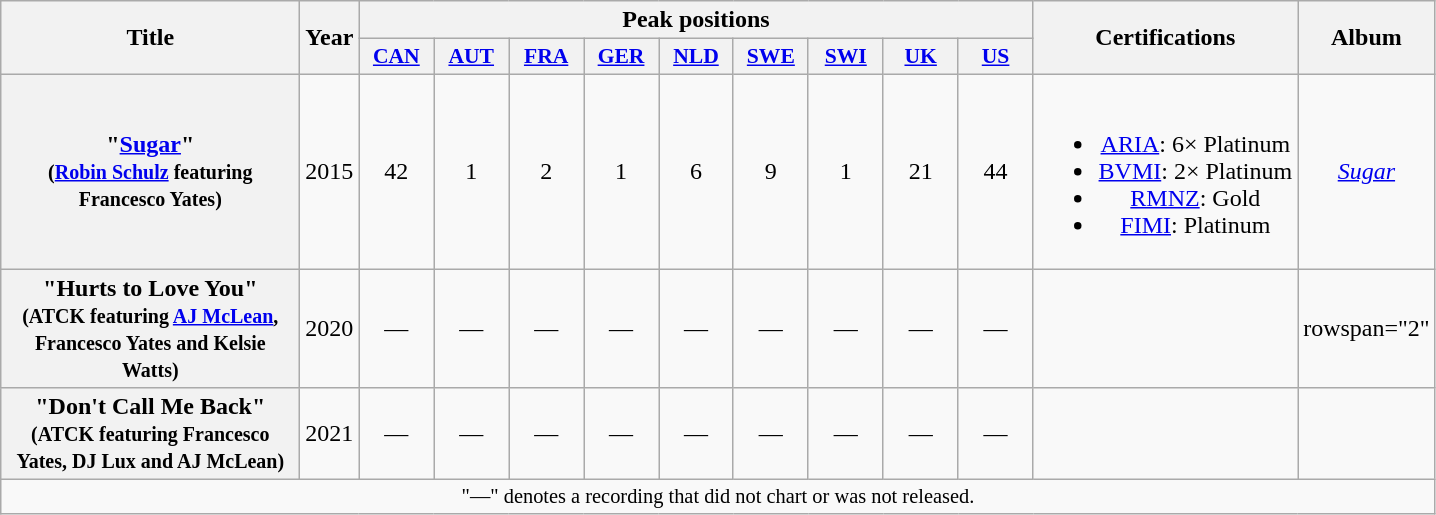<table class="wikitable plainrowheaders" style="text-align:center">
<tr>
<th rowspan="2" style="width:12em;">Title</th>
<th rowspan="2">Year</th>
<th colspan="9">Peak positions</th>
<th rowspan="2">Certifications</th>
<th rowspan="2">Album</th>
</tr>
<tr>
<th scope="col" style="width:3em;font-size:90%;"><a href='#'>CAN</a><br></th>
<th scope="col" style="width:3em;font-size:90%;"><a href='#'>AUT</a><br></th>
<th scope="col" style="width:3em;font-size:90%;"><a href='#'>FRA</a><br></th>
<th scope="col" style="width:3em;font-size:90%;"><a href='#'>GER</a><br></th>
<th scope="col" style="width:3em;font-size:90%;"><a href='#'>NLD</a><br></th>
<th scope="col" style="width:3em;font-size:90%;"><a href='#'>SWE</a><br></th>
<th scope="col" style="width:3em;font-size:90%;"><a href='#'>SWI</a><br></th>
<th scope="col" style="width:3em;font-size:90%;"><a href='#'>UK</a></th>
<th scope="col" style="width:3em;font-size:90%;"><a href='#'>US</a></th>
</tr>
<tr>
<th scope="row">"<a href='#'>Sugar</a>"<br><small>(<a href='#'>Robin Schulz</a> featuring Francesco Yates)</small></th>
<td>2015</td>
<td>42</td>
<td>1</td>
<td>2</td>
<td>1</td>
<td>6</td>
<td>9</td>
<td>1</td>
<td>21</td>
<td>44</td>
<td><br><ul><li><a href='#'>ARIA</a>: 6× Platinum</li><li><a href='#'>BVMI</a>: 2× Platinum</li><li><a href='#'>RMNZ</a>: Gold</li><li><a href='#'>FIMI</a>: Platinum</li></ul></td>
<td><em><a href='#'>Sugar</a></em></td>
</tr>
<tr>
<th scope="row">"Hurts to Love You"<br><small>(ATCK featuring <a href='#'>AJ McLean</a>, Francesco Yates and Kelsie Watts)</small></th>
<td>2020</td>
<td>—</td>
<td>—</td>
<td>—</td>
<td>—</td>
<td>—</td>
<td>—</td>
<td>—</td>
<td>—</td>
<td>—</td>
<td></td>
<td>rowspan="2" </td>
</tr>
<tr>
<th scope="row">"Don't Call Me Back"<br><small>(ATCK featuring Francesco Yates, DJ Lux and AJ McLean)</small></th>
<td>2021</td>
<td>—</td>
<td>—</td>
<td>—</td>
<td>—</td>
<td>—</td>
<td>—</td>
<td>—</td>
<td>—</td>
<td>—</td>
<td></td>
</tr>
<tr>
<td colspan="13" style="font-size:85%">"—" denotes a recording that did not chart or was not released.</td>
</tr>
</table>
